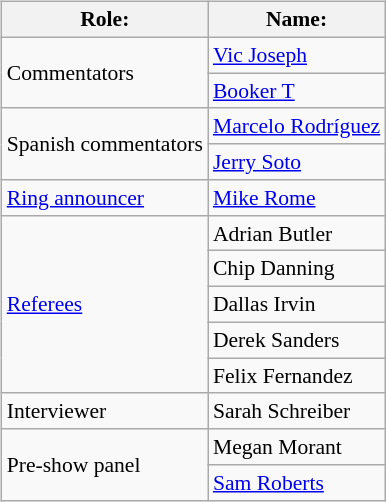<table class=wikitable style="font-size:90%; margin: 0.5em 0 0.5em 1em; float: right; clear: right;">
<tr>
<th>Role:</th>
<th>Name:</th>
</tr>
<tr>
<td rowspan="2">Commentators</td>
<td><a href='#'>Vic Joseph</a></td>
</tr>
<tr>
<td><a href='#'>Booker T</a></td>
</tr>
<tr>
<td rowspan=2>Spanish commentators</td>
<td><a href='#'>Marcelo Rodríguez</a></td>
</tr>
<tr>
<td><a href='#'>Jerry Soto</a></td>
</tr>
<tr>
<td rowspan=1><a href='#'>Ring announcer</a></td>
<td><a href='#'>Mike Rome</a></td>
</tr>
<tr>
<td rowspan=5><a href='#'>Referees</a></td>
<td>Adrian Butler</td>
</tr>
<tr>
<td>Chip Danning</td>
</tr>
<tr>
<td>Dallas Irvin</td>
</tr>
<tr>
<td>Derek Sanders</td>
</tr>
<tr>
<td>Felix Fernandez</td>
</tr>
<tr>
<td rowspan=1>Interviewer</td>
<td>Sarah Schreiber</td>
</tr>
<tr>
<td rowspan=4>Pre-show panel</td>
<td>Megan Morant</td>
</tr>
<tr>
<td><a href='#'>Sam Roberts</a></td>
</tr>
</table>
